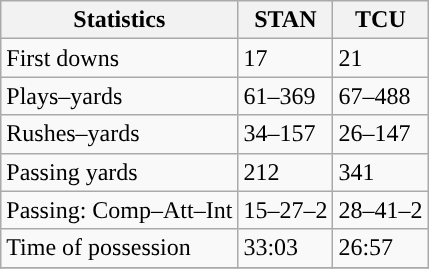<table class="wikitable">
<tr>
<th>Statistics</th>
<th>STAN</th>
<th>TCU</th>
</tr>
<tr>
<td>First downs</td>
<td>17</td>
<td>21</td>
</tr>
<tr>
<td>Plays–yards</td>
<td>61–369</td>
<td>67–488</td>
</tr>
<tr>
<td>Rushes–yards</td>
<td>34–157</td>
<td>26–147</td>
</tr>
<tr>
<td>Passing yards</td>
<td>212</td>
<td>341</td>
</tr>
<tr>
<td>Passing: Comp–Att–Int</td>
<td>15–27–2</td>
<td>28–41–2</td>
</tr>
<tr>
<td>Time of possession</td>
<td>33:03</td>
<td>26:57</td>
</tr>
<tr>
</tr>
</table>
